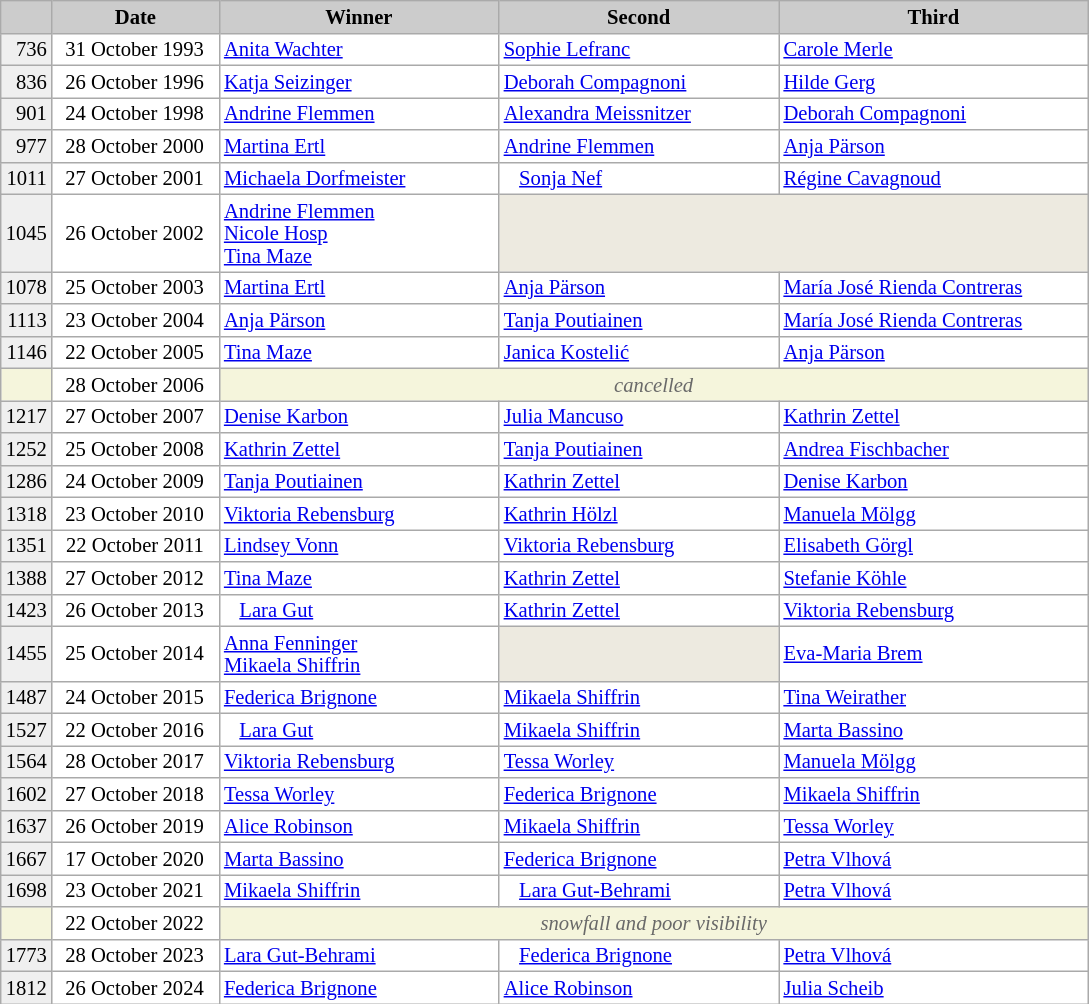<table class="wikitable plainrowheaders" style="background:#fff; font-size:86%; line-height:15px; border:grey solid 1px; border-collapse:collapse;">
<tr style="background:#ccc; text-align:center;">
<th style="background-color: #ccc;" width="23"></th>
<th style="background-color: #ccc;" width="105">Date</th>
<th style="background:#ccc;" width="180">Winner</th>
<th style="background:#ccc;" width="180">Second</th>
<th style="background:#ccc;" width="200">Third</th>
</tr>
<tr>
<td align=right bgcolor="#EFEFEF">736</td>
<td align=right>31 October 1993  </td>
<td> <a href='#'>Anita Wachter</a></td>
<td> <a href='#'>Sophie Lefranc</a></td>
<td> <a href='#'>Carole Merle</a></td>
</tr>
<tr>
<td align=right bgcolor="#EFEFEF">836</td>
<td align=right>26 October 1996  </td>
<td> <a href='#'>Katja Seizinger</a></td>
<td> <a href='#'>Deborah Compagnoni</a></td>
<td> <a href='#'>Hilde Gerg</a></td>
</tr>
<tr>
<td align=right bgcolor="#EFEFEF">901</td>
<td align=right>24 October 1998  </td>
<td> <a href='#'>Andrine Flemmen</a></td>
<td> <a href='#'>Alexandra Meissnitzer</a></td>
<td> <a href='#'>Deborah Compagnoni</a></td>
</tr>
<tr>
<td align=right bgcolor="#EFEFEF">977</td>
<td align=right>28 October 2000  </td>
<td> <a href='#'>Martina Ertl</a></td>
<td> <a href='#'>Andrine Flemmen</a></td>
<td> <a href='#'>Anja Pärson</a></td>
</tr>
<tr>
<td align=right bgcolor="#EFEFEF">1011</td>
<td align=right>27 October 2001  </td>
<td> <a href='#'>Michaela Dorfmeister</a></td>
<td>   <a href='#'>Sonja Nef</a></td>
<td> <a href='#'>Régine Cavagnoud</a></td>
</tr>
<tr>
<td align=right bgcolor="#EFEFEF">1045</td>
<td align=right>26 October 2002  </td>
<td> <a href='#'>Andrine Flemmen</a><br> <a href='#'>Nicole Hosp</a><br> <a href='#'>Tina Maze</a></td>
<td colspan=2 bgcolor="EDEAE0"></td>
</tr>
<tr>
<td align=right bgcolor="#EFEFEF">1078</td>
<td align=right>25 October 2003  </td>
<td> <a href='#'>Martina Ertl</a></td>
<td> <a href='#'>Anja Pärson</a></td>
<td> <a href='#'>María José Rienda Contreras</a></td>
</tr>
<tr>
<td align=right bgcolor="#EFEFEF">1113</td>
<td align=right>23 October 2004  </td>
<td> <a href='#'>Anja Pärson</a></td>
<td> <a href='#'>Tanja Poutiainen</a></td>
<td> <a href='#'>María José Rienda Contreras</a></td>
</tr>
<tr>
<td align=right bgcolor="#EFEFEF">1146</td>
<td align=right>22 October 2005  </td>
<td> <a href='#'>Tina Maze</a></td>
<td> <a href='#'>Janica Kostelić</a></td>
<td> <a href='#'>Anja Pärson</a></td>
</tr>
<tr>
<td align=right bgcolor="F5F5DC"></td>
<td align=right>28 October 2006  </td>
<td colspan=3 align=center bgcolor="F5F5DC" style=color:#696969><em>cancelled</em></td>
</tr>
<tr>
<td align=right bgcolor="#EFEFEF">1217</td>
<td align=right>27 October 2007  </td>
<td> <a href='#'>Denise Karbon</a></td>
<td> <a href='#'>Julia Mancuso</a></td>
<td> <a href='#'>Kathrin Zettel</a></td>
</tr>
<tr>
<td align=right bgcolor="#EFEFEF">1252</td>
<td align=right>25 October 2008  </td>
<td> <a href='#'>Kathrin Zettel</a></td>
<td> <a href='#'>Tanja Poutiainen</a></td>
<td> <a href='#'>Andrea Fischbacher</a></td>
</tr>
<tr>
<td align=right bgcolor="#EFEFEF">1286</td>
<td align=right>24 October 2009  </td>
<td> <a href='#'>Tanja Poutiainen</a></td>
<td> <a href='#'>Kathrin Zettel</a></td>
<td> <a href='#'>Denise Karbon</a></td>
</tr>
<tr>
<td align=right bgcolor="#EFEFEF">1318</td>
<td align=right>23 October 2010  </td>
<td> <a href='#'>Viktoria Rebensburg</a></td>
<td> <a href='#'>Kathrin Hölzl</a></td>
<td> <a href='#'>Manuela Mölgg</a></td>
</tr>
<tr>
<td align=right bgcolor="#EFEFEF">1351</td>
<td align=right>22 October 2011  </td>
<td> <a href='#'>Lindsey Vonn</a></td>
<td> <a href='#'>Viktoria Rebensburg</a></td>
<td> <a href='#'>Elisabeth Görgl</a></td>
</tr>
<tr>
<td align=right bgcolor="#EFEFEF">1388</td>
<td align=right>27 October 2012  </td>
<td> <a href='#'>Tina Maze</a></td>
<td> <a href='#'>Kathrin Zettel</a></td>
<td> <a href='#'>Stefanie Köhle</a></td>
</tr>
<tr>
<td align=right bgcolor="#EFEFEF">1423</td>
<td align=right>26 October 2013  </td>
<td>   <a href='#'>Lara Gut</a></td>
<td> <a href='#'>Kathrin Zettel</a></td>
<td> <a href='#'>Viktoria Rebensburg</a></td>
</tr>
<tr>
<td align=right bgcolor="#EFEFEF">1455</td>
<td align=right>25 October 2014  </td>
<td> <a href='#'>Anna Fenninger</a><br> <a href='#'>Mikaela Shiffrin</a></td>
<td bgcolor="EDEAE0"></td>
<td> <a href='#'>Eva-Maria Brem</a></td>
</tr>
<tr>
<td align=right bgcolor="#EFEFEF">1487</td>
<td align=right>24 October 2015  </td>
<td> <a href='#'>Federica Brignone</a></td>
<td> <a href='#'>Mikaela Shiffrin</a></td>
<td> <a href='#'>Tina Weirather</a></td>
</tr>
<tr>
<td align=right bgcolor="#EFEFEF">1527</td>
<td align=right>22 October 2016  </td>
<td>   <a href='#'>Lara Gut</a></td>
<td> <a href='#'>Mikaela Shiffrin</a></td>
<td> <a href='#'>Marta Bassino</a></td>
</tr>
<tr>
<td align=right bgcolor="#EFEFEF">1564</td>
<td align=right>28 October 2017  </td>
<td> <a href='#'>Viktoria Rebensburg</a></td>
<td> <a href='#'>Tessa Worley</a></td>
<td> <a href='#'>Manuela Mölgg</a></td>
</tr>
<tr>
<td align=right bgcolor="#EFEFEF">1602</td>
<td align=right>27 October 2018  </td>
<td> <a href='#'>Tessa Worley</a></td>
<td> <a href='#'>Federica Brignone</a></td>
<td> <a href='#'>Mikaela Shiffrin</a></td>
</tr>
<tr>
<td align=right bgcolor="#EFEFEF">1637</td>
<td align=right>26 October 2019  </td>
<td> <a href='#'>Alice Robinson</a></td>
<td> <a href='#'>Mikaela Shiffrin</a></td>
<td> <a href='#'>Tessa Worley</a></td>
</tr>
<tr>
<td align=right bgcolor="#EFEFEF">1667</td>
<td align=right>17 October 2020  </td>
<td> <a href='#'>Marta Bassino</a></td>
<td> <a href='#'>Federica Brignone</a></td>
<td> <a href='#'>Petra Vlhová</a></td>
</tr>
<tr>
<td align=right bgcolor="#EFEFEF">1698</td>
<td align=right>23 October 2021  </td>
<td> <a href='#'>Mikaela Shiffrin</a></td>
<td>   <a href='#'>Lara Gut-Behrami</a></td>
<td> <a href='#'>Petra Vlhová</a></td>
</tr>
<tr>
<td align=right bgcolor="F5F5DC"></td>
<td align=right>22 October 2022  </td>
<td colspan=3 align=center bgcolor="F5F5DC" style=color:#696969><em>snowfall and poor visibility</em></td>
</tr>
<tr>
<td align=right bgcolor="#EFEFEF">1773</td>
<td align=right>28 October 2023  </td>
<td> <a href='#'>Lara Gut-Behrami</a></td>
<td>   <a href='#'>Federica Brignone</a></td>
<td> <a href='#'>Petra Vlhová</a></td>
</tr>
<tr>
<td align=right bgcolor="#EFEFEF">1812</td>
<td align=right>26 October 2024  </td>
<td> <a href='#'>Federica Brignone</a></td>
<td> <a href='#'>Alice Robinson</a></td>
<td> <a href='#'>Julia Scheib</a></td>
</tr>
</table>
